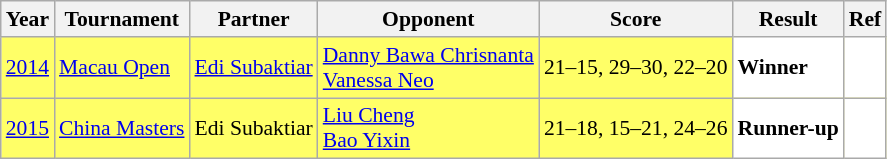<table class="sortable wikitable" style="font-size: 90%;">
<tr>
<th>Year</th>
<th>Tournament</th>
<th>Partner</th>
<th>Opponent</th>
<th>Score</th>
<th>Result</th>
<th>Ref</th>
</tr>
<tr style="background:#FFFF67">
<td align="center"><a href='#'>2014</a></td>
<td align="left"><a href='#'>Macau Open</a></td>
<td align="left"> <a href='#'>Edi Subaktiar</a></td>
<td align="left"> <a href='#'>Danny Bawa Chrisnanta</a><br> <a href='#'>Vanessa Neo</a></td>
<td align="left">21–15, 29–30, 22–20</td>
<td style="text-align:left; background:white"> <strong>Winner</strong></td>
<td style="text-align:center; background:white"></td>
</tr>
<tr style="background:#FFFF67">
<td align="center"><a href='#'>2015</a></td>
<td align="left"><a href='#'>China Masters</a></td>
<td align="left"> Edi Subaktiar</td>
<td align="left"> <a href='#'>Liu Cheng</a><br> <a href='#'>Bao Yixin</a></td>
<td align="left">21–18, 15–21, 24–26</td>
<td style="text-align:left; background:white"> <strong>Runner-up</strong></td>
<td style="text-align:center; background:white"></td>
</tr>
</table>
